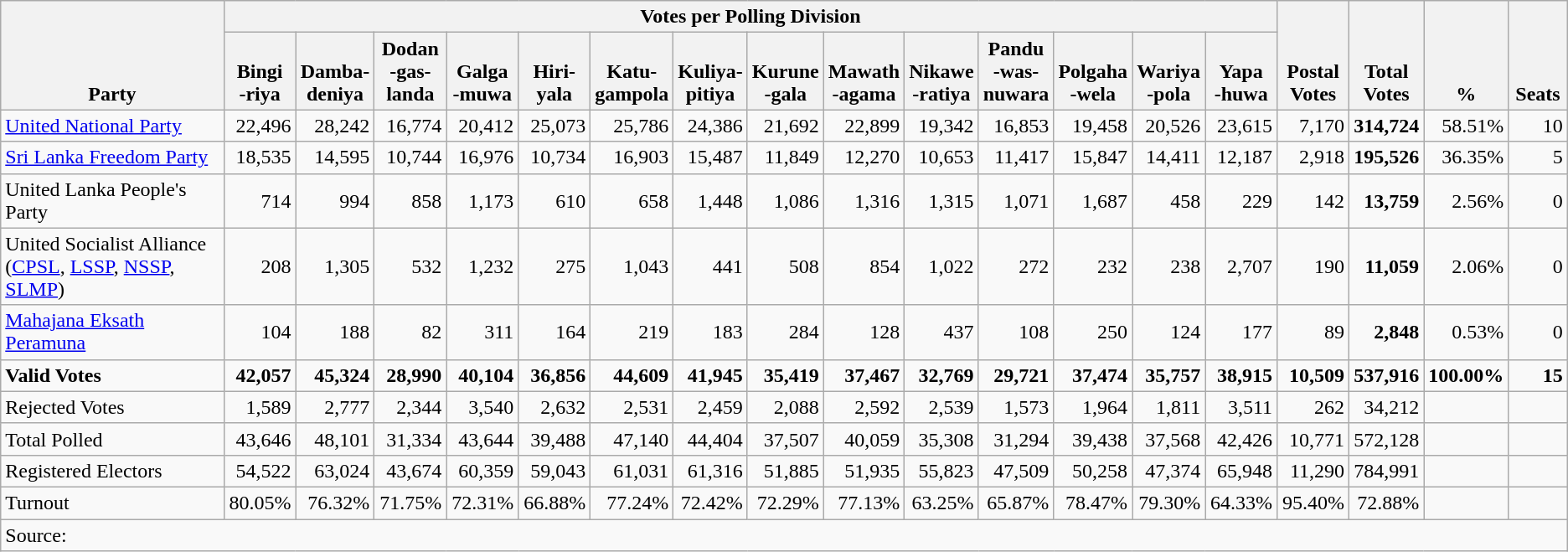<table class="wikitable" border="1" style="text-align:right;">
<tr>
<th align=left valign=bottom rowspan=2 width="180">Party</th>
<th colspan=14>Votes per Polling Division</th>
<th align=center valign=bottom rowspan=2 width="50">Postal<br>Votes</th>
<th align=center valign=bottom rowspan=2 width="50">Total Votes</th>
<th align=center valign=bottom rowspan=2 width="50">%</th>
<th align=center valign=bottom rowspan=2 width="40">Seats</th>
</tr>
<tr>
<th align=center valign=bottom width="50">Bingi<br>-riya</th>
<th align=center valign=bottom width="50">Damba-<br>deniya</th>
<th align=center valign=bottom width="50">Dodan<br>-gas-<br>landa</th>
<th align=center valign=bottom width="50">Galga<br>-muwa</th>
<th align=center valign=bottom width="50">Hiri-<br>yala</th>
<th align=center valign=bottom width="50">Katu-<br>gampola</th>
<th align=center valign=bottom width="50">Kuliya-<br>pitiya</th>
<th align=center valign=bottom width="50">Kurune<br>-gala</th>
<th align=center valign=bottom width="50">Mawath<br>-agama</th>
<th align=center valign=bottom width="50">Nikawe<br>-ratiya</th>
<th align=center valign=bottom width="50">Pandu<br>-was-<br>nuwara</th>
<th align=center valign=bottom width="50">Polgaha<br>-wela</th>
<th align=center valign=bottom width="50">Wariya<br>-pola</th>
<th align=center valign=bottom width="50">Yapa<br>-huwa</th>
</tr>
<tr>
<td align=left><a href='#'>United National Party</a></td>
<td>22,496</td>
<td>28,242</td>
<td>16,774</td>
<td>20,412</td>
<td>25,073</td>
<td>25,786</td>
<td>24,386</td>
<td>21,692</td>
<td>22,899</td>
<td>19,342</td>
<td>16,853</td>
<td>19,458</td>
<td>20,526</td>
<td>23,615</td>
<td>7,170</td>
<td><strong>314,724</strong></td>
<td>58.51%</td>
<td>10</td>
</tr>
<tr>
<td align=left><a href='#'>Sri Lanka Freedom Party</a></td>
<td>18,535</td>
<td>14,595</td>
<td>10,744</td>
<td>16,976</td>
<td>10,734</td>
<td>16,903</td>
<td>15,487</td>
<td>11,849</td>
<td>12,270</td>
<td>10,653</td>
<td>11,417</td>
<td>15,847</td>
<td>14,411</td>
<td>12,187</td>
<td>2,918</td>
<td><strong>195,526</strong></td>
<td>36.35%</td>
<td>5</td>
</tr>
<tr>
<td align=left>United Lanka People's Party</td>
<td>714</td>
<td>994</td>
<td>858</td>
<td>1,173</td>
<td>610</td>
<td>658</td>
<td>1,448</td>
<td>1,086</td>
<td>1,316</td>
<td>1,315</td>
<td>1,071</td>
<td>1,687</td>
<td>458</td>
<td>229</td>
<td>142</td>
<td><strong>13,759</strong></td>
<td>2.56%</td>
<td>0</td>
</tr>
<tr>
<td align=left>United Socialist Alliance<br>(<a href='#'>CPSL</a>, <a href='#'>LSSP</a>, <a href='#'>NSSP</a>, <a href='#'>SLMP</a>)</td>
<td>208</td>
<td>1,305</td>
<td>532</td>
<td>1,232</td>
<td>275</td>
<td>1,043</td>
<td>441</td>
<td>508</td>
<td>854</td>
<td>1,022</td>
<td>272</td>
<td>232</td>
<td>238</td>
<td>2,707</td>
<td>190</td>
<td><strong>11,059</strong></td>
<td>2.06%</td>
<td>0</td>
</tr>
<tr>
<td align=left><a href='#'>Mahajana Eksath Peramuna</a></td>
<td>104</td>
<td>188</td>
<td>82</td>
<td>311</td>
<td>164</td>
<td>219</td>
<td>183</td>
<td>284</td>
<td>128</td>
<td>437</td>
<td>108</td>
<td>250</td>
<td>124</td>
<td>177</td>
<td>89</td>
<td><strong>2,848</strong></td>
<td>0.53%</td>
<td>0</td>
</tr>
<tr>
<td align=left><strong>Valid Votes</strong></td>
<td><strong>42,057</strong></td>
<td><strong>45,324</strong></td>
<td><strong>28,990</strong></td>
<td><strong>40,104</strong></td>
<td><strong>36,856</strong></td>
<td><strong>44,609</strong></td>
<td><strong>41,945</strong></td>
<td><strong>35,419</strong></td>
<td><strong>37,467</strong></td>
<td><strong>32,769</strong></td>
<td><strong>29,721</strong></td>
<td><strong>37,474</strong></td>
<td><strong>35,757</strong></td>
<td><strong>38,915</strong></td>
<td><strong>10,509</strong></td>
<td><strong>537,916</strong></td>
<td><strong>100.00%</strong></td>
<td><strong>15</strong></td>
</tr>
<tr>
<td align=left>Rejected Votes</td>
<td>1,589</td>
<td>2,777</td>
<td>2,344</td>
<td>3,540</td>
<td>2,632</td>
<td>2,531</td>
<td>2,459</td>
<td>2,088</td>
<td>2,592</td>
<td>2,539</td>
<td>1,573</td>
<td>1,964</td>
<td>1,811</td>
<td>3,511</td>
<td>262</td>
<td>34,212</td>
<td></td>
<td></td>
</tr>
<tr>
<td align=left>Total Polled</td>
<td>43,646</td>
<td>48,101</td>
<td>31,334</td>
<td>43,644</td>
<td>39,488</td>
<td>47,140</td>
<td>44,404</td>
<td>37,507</td>
<td>40,059</td>
<td>35,308</td>
<td>31,294</td>
<td>39,438</td>
<td>37,568</td>
<td>42,426</td>
<td>10,771</td>
<td>572,128</td>
<td></td>
<td></td>
</tr>
<tr>
<td align=left>Registered Electors</td>
<td>54,522</td>
<td>63,024</td>
<td>43,674</td>
<td>60,359</td>
<td>59,043</td>
<td>61,031</td>
<td>61,316</td>
<td>51,885</td>
<td>51,935</td>
<td>55,823</td>
<td>47,509</td>
<td>50,258</td>
<td>47,374</td>
<td>65,948</td>
<td>11,290</td>
<td>784,991</td>
<td></td>
<td></td>
</tr>
<tr>
<td align=left>Turnout</td>
<td>80.05%</td>
<td>76.32%</td>
<td>71.75%</td>
<td>72.31%</td>
<td>66.88%</td>
<td>77.24%</td>
<td>72.42%</td>
<td>72.29%</td>
<td>77.13%</td>
<td>63.25%</td>
<td>65.87%</td>
<td>78.47%</td>
<td>79.30%</td>
<td>64.33%</td>
<td>95.40%</td>
<td>72.88%</td>
<td></td>
<td></td>
</tr>
<tr>
<td align=left colspan=20>Source:</td>
</tr>
</table>
